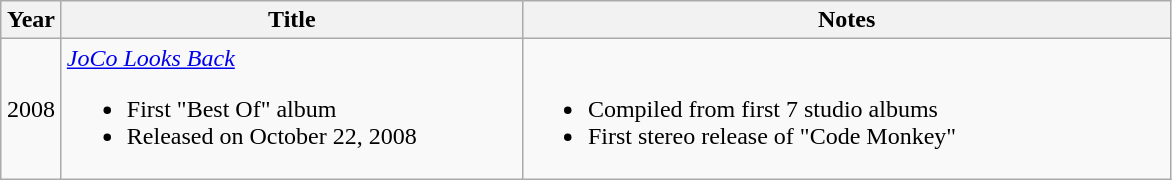<table class="wikitable">
<tr>
<th style="width:33px;">Year</th>
<th style="width:300px;">Title</th>
<th style="width:425px;">Notes</th>
</tr>
<tr>
<td style="text-align:center;">2008</td>
<td><em><a href='#'>JoCo Looks Back</a></em><br><ul><li>First "Best Of" album</li><li>Released on October 22, 2008</li></ul></td>
<td><br><ul><li>Compiled from first 7 studio albums</li><li>First stereo release of "Code Monkey"</li></ul></td>
</tr>
</table>
